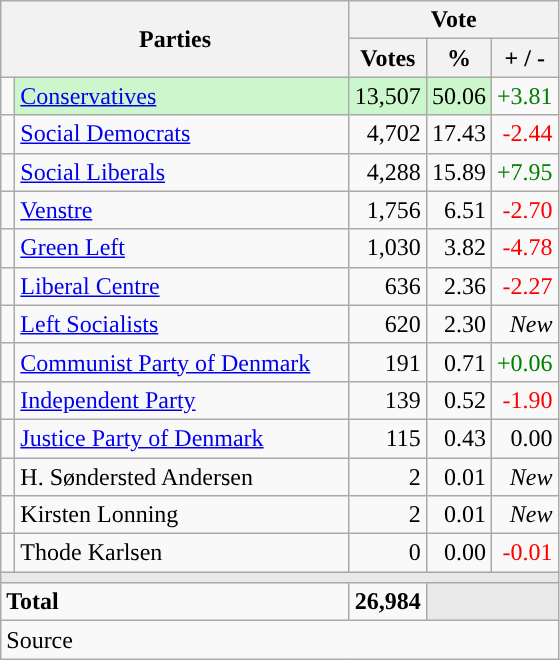<table class="wikitable" style="text-align:right;">
<tr>
<th style="text-align:centre;" rowspan="2" colspan="2" width="225">Parties</th>
<th colspan="3">Vote</th>
</tr>
<tr>
<th width="15">Votes</th>
<th width="15">%</th>
<th width="15">+ / -</th>
</tr>
<tr>
<td width="2" style="color:inherit;background:"></td>
<td bgcolor=#ccf7cc  align="left"><a href='#'>Conservatives</a></td>
<td bgcolor=#ccf7cc>13,507</td>
<td bgcolor=#ccf7cc>50.06</td>
<td style=color:green;>+3.81</td>
</tr>
<tr>
<td width="2" style="color:inherit;background:"></td>
<td align="left"><a href='#'>Social Democrats</a></td>
<td>4,702</td>
<td>17.43</td>
<td style=color:red;>-2.44</td>
</tr>
<tr>
<td width="2" style="color:inherit;background:"></td>
<td align="left"><a href='#'>Social Liberals</a></td>
<td>4,288</td>
<td>15.89</td>
<td style=color:green;>+7.95</td>
</tr>
<tr>
<td width="2" style="color:inherit;background:"></td>
<td align="left"><a href='#'>Venstre</a></td>
<td>1,756</td>
<td>6.51</td>
<td style=color:red;>-2.70</td>
</tr>
<tr>
<td width="2" style="color:inherit;background:"></td>
<td align="left"><a href='#'>Green Left</a></td>
<td>1,030</td>
<td>3.82</td>
<td style=color:red;>-4.78</td>
</tr>
<tr>
<td width="2" style="color:inherit;background:"></td>
<td align="left"><a href='#'>Liberal Centre</a></td>
<td>636</td>
<td>2.36</td>
<td style=color:red;>-2.27</td>
</tr>
<tr>
<td width="2" style="color:inherit;background:"></td>
<td align="left"><a href='#'>Left Socialists</a></td>
<td>620</td>
<td>2.30</td>
<td><em>New</em></td>
</tr>
<tr>
<td width="2" style="color:inherit;background:"></td>
<td align="left"><a href='#'>Communist Party of Denmark</a></td>
<td>191</td>
<td>0.71</td>
<td style=color:green;>+0.06</td>
</tr>
<tr>
<td width="2" style="color:inherit;background:"></td>
<td align="left"><a href='#'>Independent Party</a></td>
<td>139</td>
<td>0.52</td>
<td style=color:red;>-1.90</td>
</tr>
<tr>
<td width="2" style="color:inherit;background:"></td>
<td align="left"><a href='#'>Justice Party of Denmark</a></td>
<td>115</td>
<td>0.43</td>
<td>0.00</td>
</tr>
<tr>
<td width="2" style="color:inherit;background:"></td>
<td align="left">H. Søndersted Andersen</td>
<td>2</td>
<td>0.01</td>
<td><em>New</em></td>
</tr>
<tr>
<td width="2" style="color:inherit;background:"></td>
<td align="left">Kirsten Lonning</td>
<td>2</td>
<td>0.01</td>
<td><em>New</em></td>
</tr>
<tr>
<td width="2" style="color:inherit;background:"></td>
<td align="left">Thode Karlsen</td>
<td>0</td>
<td>0.00</td>
<td style=color:red;>-0.01</td>
</tr>
<tr>
<td colspan="7" bgcolor="#E9E9E9"></td>
</tr>
<tr>
<td align="left" colspan="2"><strong>Total</strong></td>
<td><strong>26,984</strong></td>
<td bgcolor="#E9E9E9" colspan="2"></td>
</tr>
<tr>
<td align="left" colspan="6">Source</td>
</tr>
</table>
